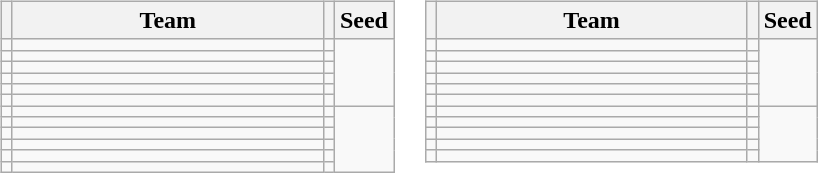<table>
<tr valign=top>
<td><br><table class="wikitable">
<tr>
<th></th>
<th width=200>Team</th>
<th></th>
<th>Seed</th>
</tr>
<tr>
<td></td>
<td></td>
<td></td>
<td rowspan=6></td>
</tr>
<tr>
<td></td>
<td></td>
<td></td>
</tr>
<tr>
<td></td>
<td></td>
<td></td>
</tr>
<tr>
<td></td>
<td></td>
<td></td>
</tr>
<tr>
<td></td>
<td></td>
<td></td>
</tr>
<tr>
<td></td>
<td><strong></strong></td>
<td></td>
</tr>
<tr>
<td></td>
<td></td>
<td></td>
<td rowspan=6></td>
</tr>
<tr>
<td></td>
<td></td>
<td></td>
</tr>
<tr>
<td></td>
<td><strong></strong></td>
<td></td>
</tr>
<tr>
<td></td>
<td></td>
<td></td>
</tr>
<tr>
<td></td>
<td></td>
<td></td>
</tr>
<tr>
<td></td>
<td></td>
<td></td>
</tr>
</table>
</td>
<td><br><table class="wikitable">
<tr>
<th></th>
<th width=200>Team</th>
<th></th>
<th>Seed</th>
</tr>
<tr>
<td></td>
<td></td>
<td></td>
<td rowspan=6></td>
</tr>
<tr>
<td></td>
<td><strong></strong></td>
<td></td>
</tr>
<tr>
<td></td>
<td><strong></strong></td>
<td></td>
</tr>
<tr>
<td></td>
<td><strong></strong></td>
<td></td>
</tr>
<tr>
<td></td>
<td></td>
<td></td>
</tr>
<tr>
<td></td>
<td><strong></strong></td>
<td></td>
</tr>
<tr>
<td></td>
<td></td>
<td></td>
<td rowspan=5></td>
</tr>
<tr>
<td></td>
<td></td>
<td></td>
</tr>
<tr>
<td></td>
<td></td>
<td></td>
</tr>
<tr>
<td></td>
<td></td>
<td></td>
</tr>
<tr>
<td></td>
<td></td>
<td></td>
</tr>
</table>
</td>
</tr>
</table>
